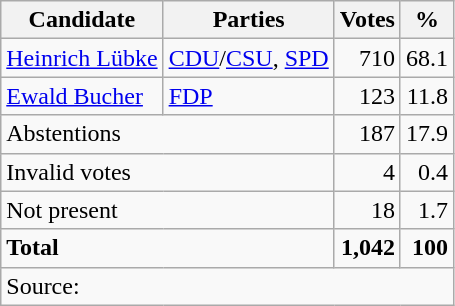<table class=wikitable style=text-align:right>
<tr>
<th>Candidate</th>
<th>Parties</th>
<th>Votes</th>
<th>%</th>
</tr>
<tr>
<td align=left><a href='#'>Heinrich Lübke</a></td>
<td align=left><a href='#'>CDU</a>/<a href='#'>CSU</a>, <a href='#'>SPD</a></td>
<td>710</td>
<td>68.1</td>
</tr>
<tr>
<td align=left><a href='#'>Ewald Bucher</a></td>
<td align=left><a href='#'>FDP</a></td>
<td>123</td>
<td>11.8</td>
</tr>
<tr>
<td align=left colspan=2>Abstentions</td>
<td>187</td>
<td>17.9</td>
</tr>
<tr>
<td align=left colspan=2>Invalid votes</td>
<td>4</td>
<td>0.4</td>
</tr>
<tr>
<td align=left colspan=2>Not present</td>
<td>18</td>
<td>1.7</td>
</tr>
<tr>
<td align=left colspan=2><strong>Total</strong></td>
<td><strong>1,042</strong></td>
<td><strong>100</strong></td>
</tr>
<tr>
<td align=left colspan=4>Source: </td>
</tr>
</table>
